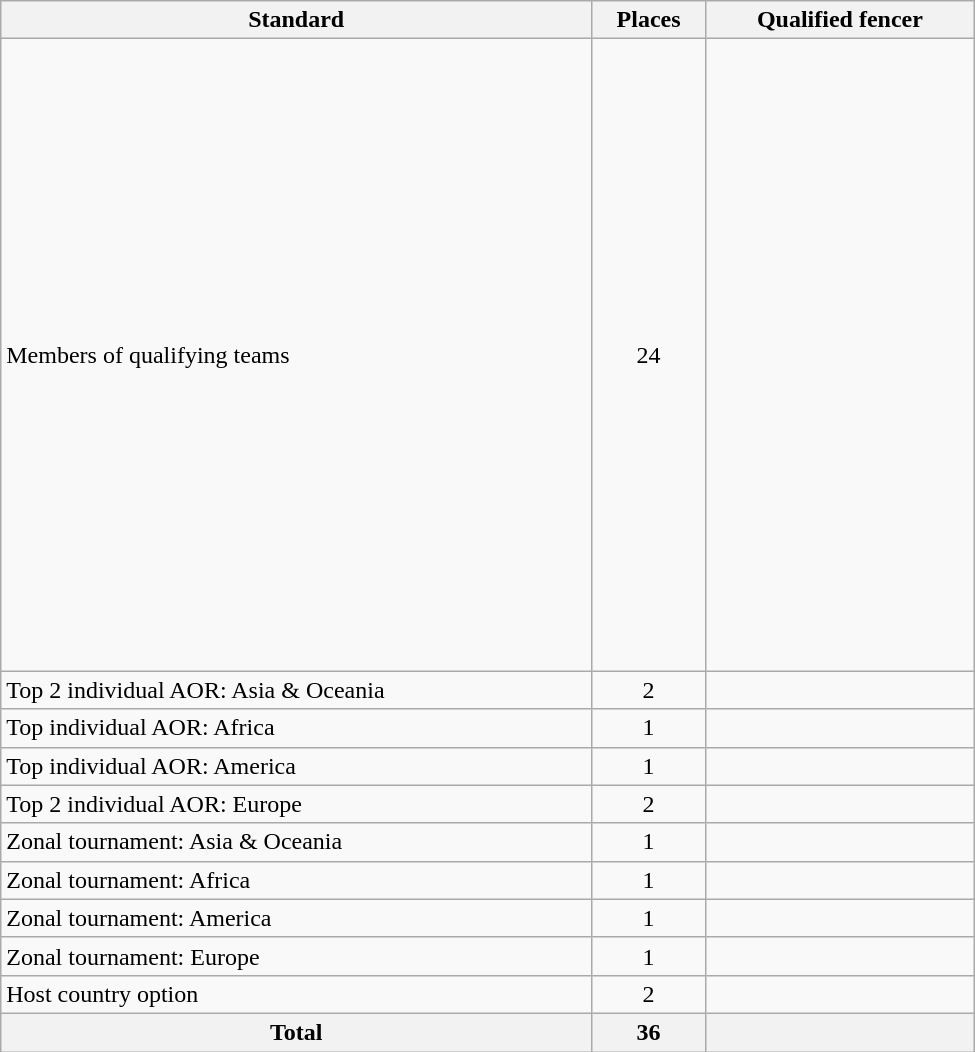<table class="wikitable" width=650>
<tr>
<th>Standard</th>
<th>Places</th>
<th>Qualified fencer</th>
</tr>
<tr>
<td>Members of qualifying teams</td>
<td align=center>24</td>
<td><br><br><br><br><br><br><br><br><br><br><br><br><br><br><br><br><br><br><br><br><br><br><br></td>
</tr>
<tr>
<td>Top 2 individual AOR: Asia & Oceania</td>
<td align=center>2</td>
<td><br></td>
</tr>
<tr>
<td>Top individual AOR: Africa</td>
<td align=center>1</td>
<td></td>
</tr>
<tr>
<td>Top individual AOR: America</td>
<td align=center>1</td>
<td></td>
</tr>
<tr>
<td>Top 2 individual AOR: Europe</td>
<td align=center>2</td>
<td><br></td>
</tr>
<tr>
<td>Zonal tournament: Asia & Oceania</td>
<td align=center>1</td>
<td></td>
</tr>
<tr>
<td>Zonal tournament: Africa</td>
<td align=center>1</td>
<td></td>
</tr>
<tr>
<td>Zonal tournament: America</td>
<td align=center>1</td>
<td></td>
</tr>
<tr>
<td>Zonal tournament: Europe</td>
<td align=center>1</td>
<td></td>
</tr>
<tr>
<td>Host country option</td>
<td align=center>2</td>
<td><br></td>
</tr>
<tr>
<th>Total</th>
<th>36</th>
<th></th>
</tr>
</table>
